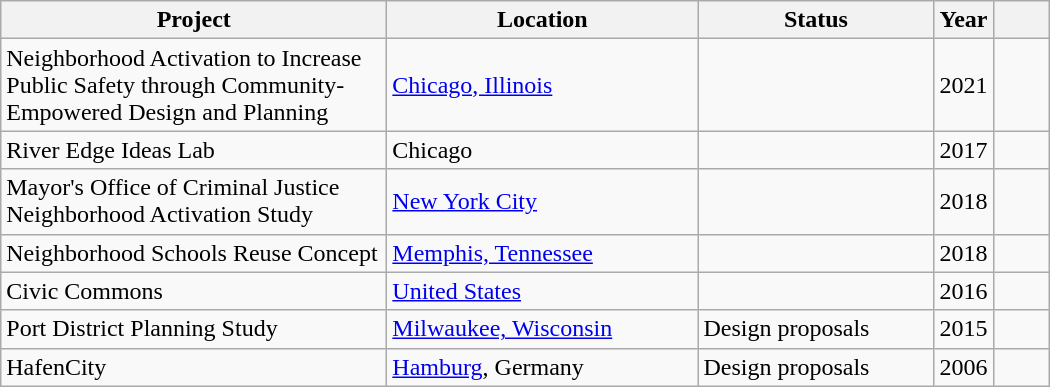<table class="wikitable sortable">
<tr>
<th width="250">Project</th>
<th width="200">Location</th>
<th width="150">Status</th>
<th width="30" align="center">Year</th>
<th width="30"></th>
</tr>
<tr>
<td>Neighborhood Activation to Increase Public Safety through Community-Empowered Design and Planning</td>
<td align="left"><a href='#'>Chicago, Illinois</a></td>
<td></td>
<td>2021</td>
<td></td>
</tr>
<tr>
<td>River Edge Ideas Lab</td>
<td align="left">Chicago</td>
<td></td>
<td>2017</td>
<td></td>
</tr>
<tr>
<td>Mayor's Office of Criminal Justice Neighborhood Activation Study</td>
<td align="left"><a href='#'>New York City</a></td>
<td></td>
<td>2018</td>
<td></td>
</tr>
<tr>
<td>Neighborhood Schools Reuse Concept</td>
<td align="left"><a href='#'>Memphis, Tennessee</a></td>
<td></td>
<td>2018</td>
<td></td>
</tr>
<tr>
<td>Civic Commons</td>
<td><a href='#'>United States</a></td>
<td></td>
<td>2016</td>
<td></td>
</tr>
<tr>
<td>Port District Planning Study</td>
<td align="left"><a href='#'>Milwaukee, Wisconsin</a></td>
<td>Design proposals</td>
<td>2015</td>
<td></td>
</tr>
<tr>
<td>HafenCity</td>
<td align="left"><a href='#'>Hamburg</a>, Germany</td>
<td>Design proposals</td>
<td>2006</td>
<td></td>
</tr>
</table>
